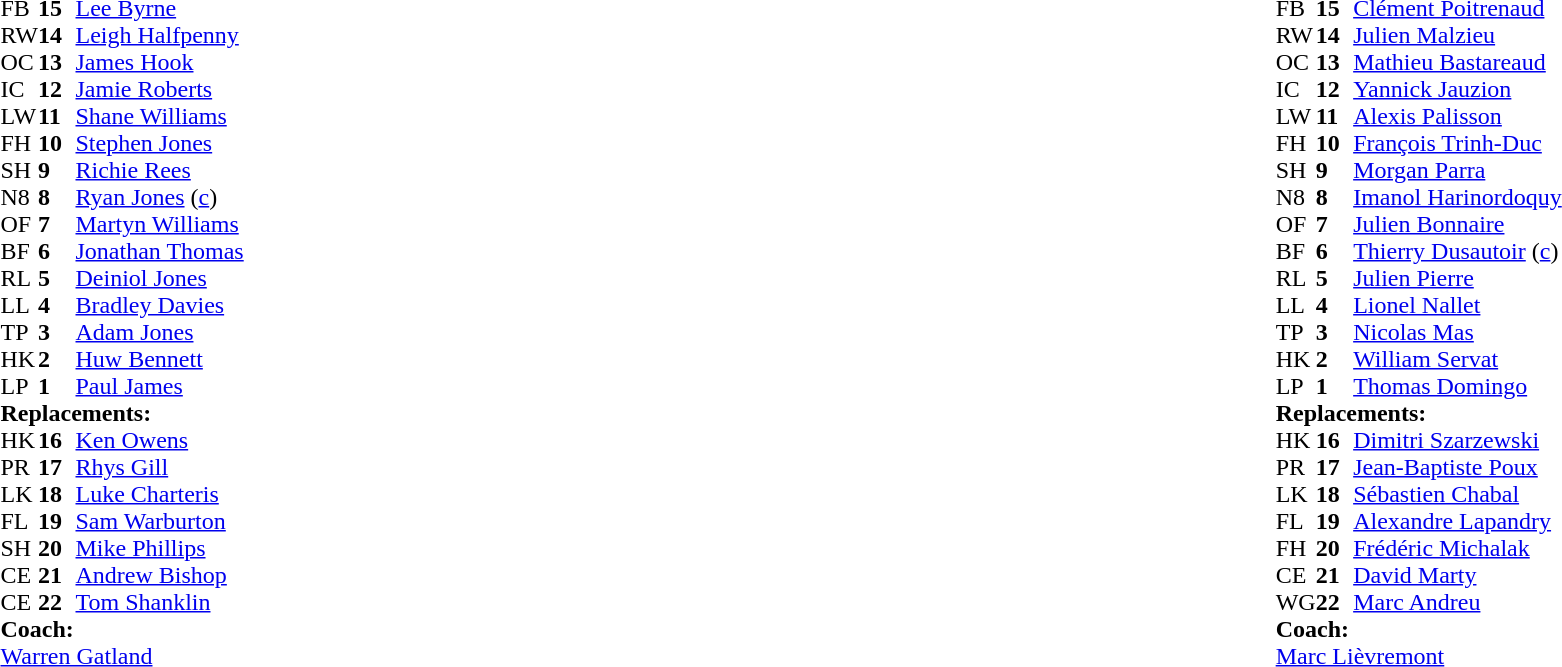<table width="100%">
<tr>
<td valign="top" width="50%"><br><table cellspacing="0" cellpadding="0">
<tr>
<th width="25"></th>
<th width="25"></th>
</tr>
<tr>
<td>FB</td>
<td><strong>15</strong></td>
<td><a href='#'>Lee Byrne</a></td>
</tr>
<tr>
<td>RW</td>
<td><strong>14</strong></td>
<td><a href='#'>Leigh Halfpenny</a></td>
</tr>
<tr>
<td>OC</td>
<td><strong>13</strong></td>
<td><a href='#'>James Hook</a></td>
</tr>
<tr>
<td>IC</td>
<td><strong>12</strong></td>
<td><a href='#'>Jamie Roberts</a></td>
</tr>
<tr>
<td>LW</td>
<td><strong>11</strong></td>
<td><a href='#'>Shane Williams</a></td>
</tr>
<tr>
<td>FH</td>
<td><strong>10</strong></td>
<td><a href='#'>Stephen Jones</a></td>
</tr>
<tr>
<td>SH</td>
<td><strong>9</strong></td>
<td><a href='#'>Richie Rees</a></td>
</tr>
<tr>
<td>N8</td>
<td><strong>8</strong></td>
<td><a href='#'>Ryan Jones</a> (<a href='#'>c</a>)</td>
</tr>
<tr>
<td>OF</td>
<td><strong>7</strong></td>
<td><a href='#'>Martyn Williams</a></td>
</tr>
<tr>
<td>BF</td>
<td><strong>6</strong></td>
<td><a href='#'>Jonathan Thomas</a></td>
</tr>
<tr>
<td>RL</td>
<td><strong>5</strong></td>
<td><a href='#'>Deiniol Jones</a></td>
<td></td>
<td></td>
</tr>
<tr>
<td>LL</td>
<td><strong>4</strong></td>
<td><a href='#'>Bradley Davies</a></td>
</tr>
<tr>
<td>TP</td>
<td><strong>3</strong></td>
<td><a href='#'>Adam Jones</a></td>
</tr>
<tr>
<td>HK</td>
<td><strong>2</strong></td>
<td><a href='#'>Huw Bennett</a></td>
</tr>
<tr>
<td>LP</td>
<td><strong>1</strong></td>
<td><a href='#'>Paul James</a></td>
</tr>
<tr>
<td colspan="3"><strong>Replacements:</strong></td>
</tr>
<tr>
<td>HK</td>
<td><strong>16</strong></td>
<td><a href='#'>Ken Owens</a></td>
</tr>
<tr>
<td>PR</td>
<td><strong>17</strong></td>
<td><a href='#'>Rhys Gill</a></td>
</tr>
<tr>
<td>LK</td>
<td><strong>18</strong></td>
<td><a href='#'>Luke Charteris</a></td>
<td></td>
<td></td>
</tr>
<tr>
<td>FL</td>
<td><strong>19</strong></td>
<td><a href='#'>Sam Warburton</a></td>
</tr>
<tr>
<td>SH</td>
<td><strong>20</strong></td>
<td><a href='#'>Mike Phillips</a></td>
</tr>
<tr>
<td>CE</td>
<td><strong>21</strong></td>
<td><a href='#'>Andrew Bishop</a></td>
</tr>
<tr>
<td>CE</td>
<td><strong>22</strong></td>
<td><a href='#'>Tom Shanklin</a></td>
</tr>
<tr>
<td colspan="3"><strong>Coach:</strong></td>
</tr>
<tr>
<td colspan="3"><a href='#'>Warren Gatland</a></td>
</tr>
</table>
</td>
<td style="vertical-align:top"></td>
<td style="vertical-align:top" width="50%"><br><table cellspacing="0" cellpadding="0" align="center">
<tr>
<th width="25"></th>
<th width="25"></th>
</tr>
<tr>
<td>FB</td>
<td><strong>15</strong></td>
<td><a href='#'>Clément Poitrenaud</a></td>
<td></td>
<td></td>
</tr>
<tr>
<td>RW</td>
<td><strong>14</strong></td>
<td><a href='#'>Julien Malzieu</a></td>
</tr>
<tr>
<td>OC</td>
<td><strong>13</strong></td>
<td><a href='#'>Mathieu Bastareaud</a></td>
<td></td>
<td></td>
</tr>
<tr>
<td>IC</td>
<td><strong>12</strong></td>
<td><a href='#'>Yannick Jauzion</a></td>
</tr>
<tr>
<td>LW</td>
<td><strong>11</strong></td>
<td><a href='#'>Alexis Palisson</a></td>
</tr>
<tr>
<td>FH</td>
<td><strong>10</strong></td>
<td><a href='#'>François Trinh-Duc</a></td>
<td></td>
<td></td>
</tr>
<tr>
<td>SH</td>
<td><strong>9</strong></td>
<td><a href='#'>Morgan Parra</a></td>
<td></td>
</tr>
<tr>
<td>N8</td>
<td><strong>8</strong></td>
<td><a href='#'>Imanol Harinordoquy</a></td>
<td></td>
<td></td>
</tr>
<tr>
<td>OF</td>
<td><strong>7</strong></td>
<td><a href='#'>Julien Bonnaire</a></td>
</tr>
<tr>
<td>BF</td>
<td><strong>6</strong></td>
<td><a href='#'>Thierry Dusautoir</a> (<a href='#'>c</a>)</td>
</tr>
<tr>
<td>RL</td>
<td><strong>5</strong></td>
<td><a href='#'>Julien Pierre</a></td>
<td></td>
<td></td>
</tr>
<tr>
<td>LL</td>
<td><strong>4</strong></td>
<td><a href='#'>Lionel Nallet</a></td>
</tr>
<tr>
<td>TP</td>
<td><strong>3</strong></td>
<td><a href='#'>Nicolas Mas</a></td>
</tr>
<tr>
<td>HK</td>
<td><strong>2</strong></td>
<td><a href='#'>William Servat</a></td>
<td></td>
<td></td>
<td></td>
<td></td>
</tr>
<tr>
<td>LP</td>
<td><strong>1</strong></td>
<td><a href='#'>Thomas Domingo</a></td>
<td></td>
<td></td>
</tr>
<tr>
<td colspan="3"><strong>Replacements:</strong></td>
</tr>
<tr>
<td>HK</td>
<td><strong>16</strong></td>
<td><a href='#'>Dimitri Szarzewski</a></td>
<td></td>
<td></td>
<td></td>
<td></td>
</tr>
<tr>
<td>PR</td>
<td><strong>17</strong></td>
<td><a href='#'>Jean-Baptiste Poux</a></td>
<td></td>
<td></td>
</tr>
<tr>
<td>LK</td>
<td><strong>18</strong></td>
<td><a href='#'>Sébastien Chabal</a></td>
<td></td>
<td></td>
</tr>
<tr>
<td>FL</td>
<td><strong>19</strong></td>
<td><a href='#'>Alexandre Lapandry</a></td>
<td></td>
<td></td>
</tr>
<tr>
<td>FH</td>
<td><strong>20</strong></td>
<td><a href='#'>Frédéric Michalak</a></td>
<td></td>
<td></td>
</tr>
<tr>
<td>CE</td>
<td><strong>21</strong></td>
<td><a href='#'>David Marty</a></td>
<td></td>
<td></td>
</tr>
<tr>
<td>WG</td>
<td><strong>22</strong></td>
<td><a href='#'>Marc Andreu</a></td>
<td></td>
<td></td>
</tr>
<tr>
<td colspan="3"><strong>Coach:</strong></td>
</tr>
<tr>
<td colspan="3"><a href='#'>Marc Lièvremont</a></td>
</tr>
</table>
</td>
</tr>
</table>
